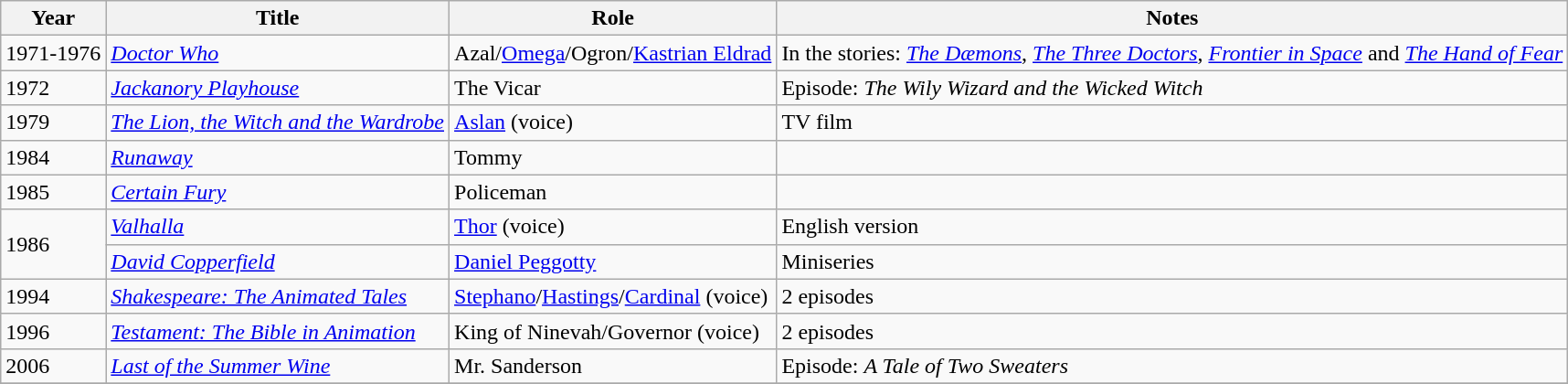<table class="wikitable">
<tr>
<th>Year</th>
<th>Title</th>
<th>Role</th>
<th>Notes</th>
</tr>
<tr>
<td>1971-1976</td>
<td><em><a href='#'>Doctor Who</a></em></td>
<td>Azal/<a href='#'>Omega</a>/Ogron/<a href='#'>Kastrian Eldrad</a></td>
<td>In the stories: <em><a href='#'>The Dæmons</a></em>, <em><a href='#'>The Three Doctors</a></em>, <em><a href='#'>Frontier in Space</a></em> and <em><a href='#'>The Hand of Fear</a></em></td>
</tr>
<tr>
<td>1972</td>
<td><em><a href='#'>Jackanory Playhouse</a></em></td>
<td>The Vicar</td>
<td>Episode: <em>The Wily Wizard and the Wicked Witch</em></td>
</tr>
<tr>
<td>1979</td>
<td><em><a href='#'>The Lion, the Witch and the Wardrobe</a></em></td>
<td><a href='#'>Aslan</a> (voice)</td>
<td>TV film</td>
</tr>
<tr>
<td>1984</td>
<td><em><a href='#'>Runaway</a></em></td>
<td>Tommy</td>
<td></td>
</tr>
<tr>
<td>1985</td>
<td><em><a href='#'>Certain Fury</a></em></td>
<td>Policeman</td>
<td></td>
</tr>
<tr>
<td rowspan=2>1986</td>
<td><em><a href='#'>Valhalla</a></em></td>
<td><a href='#'>Thor</a> (voice)</td>
<td>English version</td>
</tr>
<tr>
<td><em><a href='#'>David Copperfield</a></em></td>
<td><a href='#'>Daniel Peggotty</a></td>
<td>Miniseries</td>
</tr>
<tr>
<td>1994</td>
<td><em><a href='#'>Shakespeare: The Animated Tales</a></em></td>
<td><a href='#'>Stephano</a>/<a href='#'>Hastings</a>/<a href='#'>Cardinal</a> (voice)</td>
<td>2 episodes</td>
</tr>
<tr>
<td>1996</td>
<td><em><a href='#'>Testament: The Bible in Animation</a></em></td>
<td>King of Ninevah/Governor (voice)</td>
<td>2 episodes</td>
</tr>
<tr>
<td>2006</td>
<td><em><a href='#'>Last of the Summer Wine</a></em></td>
<td>Mr. Sanderson</td>
<td>Episode: <em>A Tale of Two Sweaters</em></td>
</tr>
<tr>
</tr>
</table>
